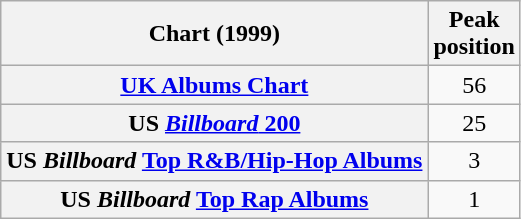<table class="wikitable">
<tr>
<th>Chart (1999)</th>
<th>Peak <br>position</th>
</tr>
<tr>
<th><a href='#'>UK Albums Chart</a></th>
<td align="center">56</td>
</tr>
<tr>
<th>US <a href='#'><em>Billboard</em> 200</a></th>
<td align="center">25</td>
</tr>
<tr>
<th>US <em>Billboard</em> <a href='#'>Top R&B/Hip-Hop Albums</a></th>
<td align="center">3</td>
</tr>
<tr>
<th>US <em>Billboard</em> <a href='#'>Top Rap Albums</a></th>
<td align="center">1</td>
</tr>
</table>
